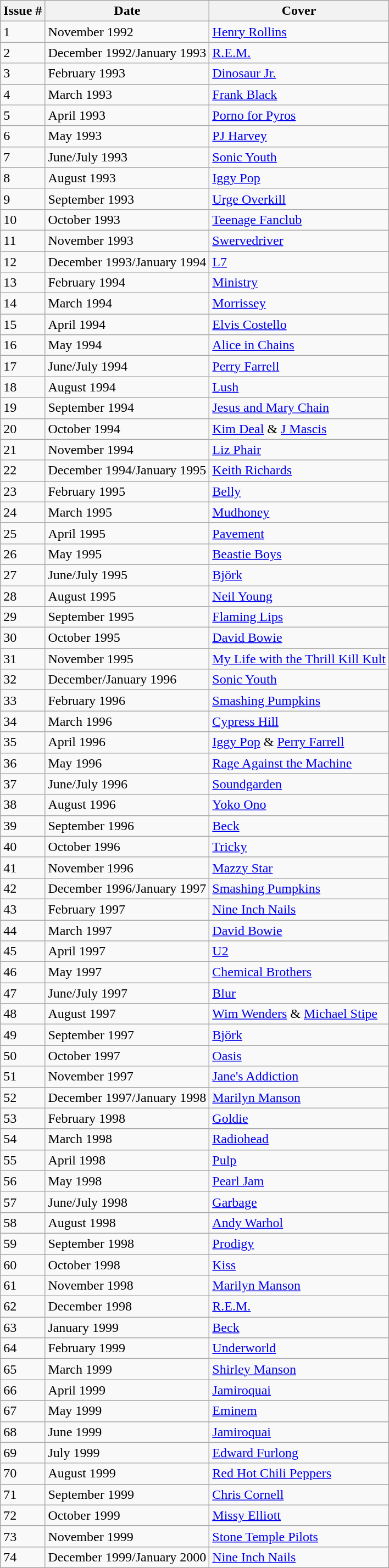<table class="wikitable">
<tr>
<th>Issue #</th>
<th>Date</th>
<th>Cover</th>
</tr>
<tr>
<td>1</td>
<td>November 1992</td>
<td><a href='#'>Henry Rollins</a></td>
</tr>
<tr>
<td>2</td>
<td>December 1992/January 1993</td>
<td><a href='#'>R.E.M.</a></td>
</tr>
<tr>
<td>3</td>
<td>February 1993</td>
<td><a href='#'>Dinosaur Jr.</a></td>
</tr>
<tr>
<td>4</td>
<td>March 1993</td>
<td><a href='#'>Frank Black</a></td>
</tr>
<tr>
<td>5</td>
<td>April 1993</td>
<td><a href='#'>Porno for Pyros</a></td>
</tr>
<tr>
<td>6</td>
<td>May 1993</td>
<td><a href='#'>PJ Harvey</a></td>
</tr>
<tr>
<td>7</td>
<td>June/July 1993</td>
<td><a href='#'>Sonic Youth</a></td>
</tr>
<tr>
<td>8</td>
<td>August 1993</td>
<td><a href='#'>Iggy Pop</a></td>
</tr>
<tr>
<td>9</td>
<td>September 1993</td>
<td><a href='#'>Urge Overkill</a></td>
</tr>
<tr>
<td>10</td>
<td>October 1993</td>
<td><a href='#'>Teenage Fanclub</a></td>
</tr>
<tr>
<td>11</td>
<td>November 1993</td>
<td><a href='#'>Swervedriver</a></td>
</tr>
<tr>
<td>12</td>
<td>December 1993/January 1994</td>
<td><a href='#'>L7</a></td>
</tr>
<tr>
<td>13</td>
<td>February 1994</td>
<td><a href='#'>Ministry</a></td>
</tr>
<tr>
<td>14</td>
<td>March 1994</td>
<td><a href='#'>Morrissey</a></td>
</tr>
<tr>
<td>15</td>
<td>April 1994</td>
<td><a href='#'>Elvis Costello</a></td>
</tr>
<tr>
<td>16</td>
<td>May 1994</td>
<td><a href='#'>Alice in Chains</a></td>
</tr>
<tr>
<td>17</td>
<td>June/July 1994</td>
<td><a href='#'>Perry Farrell</a></td>
</tr>
<tr>
<td>18</td>
<td>August 1994</td>
<td><a href='#'>Lush</a></td>
</tr>
<tr>
<td>19</td>
<td>September 1994</td>
<td><a href='#'>Jesus and Mary Chain</a></td>
</tr>
<tr>
<td>20</td>
<td>October 1994</td>
<td><a href='#'>Kim Deal</a> & <a href='#'>J Mascis</a></td>
</tr>
<tr>
<td>21</td>
<td>November 1994</td>
<td><a href='#'>Liz Phair</a></td>
</tr>
<tr>
<td>22</td>
<td>December 1994/January 1995</td>
<td><a href='#'>Keith Richards</a></td>
</tr>
<tr>
<td>23</td>
<td>February 1995</td>
<td><a href='#'>Belly</a></td>
</tr>
<tr>
<td>24</td>
<td>March 1995</td>
<td><a href='#'>Mudhoney</a></td>
</tr>
<tr>
<td>25</td>
<td>April 1995</td>
<td><a href='#'>Pavement</a></td>
</tr>
<tr>
<td>26</td>
<td>May 1995</td>
<td><a href='#'>Beastie Boys</a></td>
</tr>
<tr>
<td>27</td>
<td>June/July 1995</td>
<td><a href='#'>Björk</a></td>
</tr>
<tr>
<td>28</td>
<td>August 1995</td>
<td><a href='#'>Neil Young</a></td>
</tr>
<tr>
<td>29</td>
<td>September 1995</td>
<td><a href='#'>Flaming Lips</a></td>
</tr>
<tr>
<td>30</td>
<td>October 1995</td>
<td><a href='#'>David Bowie</a></td>
</tr>
<tr>
<td>31</td>
<td>November 1995</td>
<td><a href='#'>My Life with the Thrill Kill Kult</a></td>
</tr>
<tr>
<td>32</td>
<td>December/January 1996</td>
<td><a href='#'>Sonic Youth</a></td>
</tr>
<tr>
<td>33</td>
<td>February 1996</td>
<td><a href='#'>Smashing Pumpkins</a></td>
</tr>
<tr>
<td>34</td>
<td>March 1996</td>
<td><a href='#'>Cypress Hill</a></td>
</tr>
<tr>
<td>35</td>
<td>April 1996</td>
<td><a href='#'>Iggy Pop</a> & <a href='#'>Perry Farrell</a></td>
</tr>
<tr>
<td>36</td>
<td>May 1996</td>
<td><a href='#'>Rage Against the Machine</a></td>
</tr>
<tr>
<td>37</td>
<td>June/July 1996</td>
<td><a href='#'>Soundgarden</a></td>
</tr>
<tr>
<td>38</td>
<td>August 1996</td>
<td><a href='#'>Yoko Ono</a></td>
</tr>
<tr>
<td>39</td>
<td>September 1996</td>
<td><a href='#'>Beck</a></td>
</tr>
<tr>
<td>40</td>
<td>October 1996</td>
<td><a href='#'>Tricky</a></td>
</tr>
<tr>
<td>41</td>
<td>November 1996</td>
<td><a href='#'>Mazzy Star</a></td>
</tr>
<tr>
<td>42</td>
<td>December 1996/January 1997</td>
<td><a href='#'>Smashing Pumpkins</a></td>
</tr>
<tr>
<td>43</td>
<td>February 1997</td>
<td><a href='#'>Nine Inch Nails</a></td>
</tr>
<tr>
<td>44</td>
<td>March 1997</td>
<td><a href='#'>David Bowie</a></td>
</tr>
<tr>
<td>45</td>
<td>April 1997</td>
<td><a href='#'>U2</a></td>
</tr>
<tr>
<td>46</td>
<td>May 1997</td>
<td><a href='#'>Chemical Brothers</a></td>
</tr>
<tr>
<td>47</td>
<td>June/July 1997</td>
<td><a href='#'>Blur</a></td>
</tr>
<tr>
<td>48</td>
<td>August 1997</td>
<td><a href='#'>Wim Wenders</a> & <a href='#'>Michael Stipe</a></td>
</tr>
<tr>
<td>49</td>
<td>September 1997</td>
<td><a href='#'>Björk</a></td>
</tr>
<tr>
<td>50</td>
<td>October 1997</td>
<td><a href='#'>Oasis</a></td>
</tr>
<tr>
<td>51</td>
<td>November 1997</td>
<td><a href='#'>Jane's Addiction</a></td>
</tr>
<tr>
<td>52</td>
<td>December 1997/January 1998</td>
<td><a href='#'>Marilyn Manson</a></td>
</tr>
<tr>
<td>53</td>
<td>February 1998</td>
<td><a href='#'>Goldie</a></td>
</tr>
<tr>
<td>54</td>
<td>March 1998</td>
<td><a href='#'>Radiohead</a></td>
</tr>
<tr>
<td>55</td>
<td>April 1998</td>
<td><a href='#'>Pulp</a></td>
</tr>
<tr>
<td>56</td>
<td>May 1998</td>
<td><a href='#'>Pearl Jam</a></td>
</tr>
<tr>
<td>57</td>
<td>June/July 1998</td>
<td><a href='#'>Garbage</a></td>
</tr>
<tr>
<td>58</td>
<td>August 1998</td>
<td><a href='#'>Andy Warhol</a></td>
</tr>
<tr>
<td>59</td>
<td>September 1998</td>
<td><a href='#'>Prodigy</a></td>
</tr>
<tr>
<td>60</td>
<td>October 1998</td>
<td><a href='#'>Kiss</a></td>
</tr>
<tr>
<td>61</td>
<td>November 1998</td>
<td><a href='#'>Marilyn Manson</a></td>
</tr>
<tr>
<td>62</td>
<td>December 1998</td>
<td><a href='#'>R.E.M.</a></td>
</tr>
<tr>
<td>63</td>
<td>January 1999</td>
<td><a href='#'>Beck</a></td>
</tr>
<tr>
<td>64</td>
<td>February 1999</td>
<td><a href='#'>Underworld</a></td>
</tr>
<tr>
<td>65</td>
<td>March 1999</td>
<td><a href='#'>Shirley Manson</a></td>
</tr>
<tr>
<td>66</td>
<td>April 1999</td>
<td><a href='#'>Jamiroquai</a></td>
</tr>
<tr>
<td>67</td>
<td>May 1999</td>
<td><a href='#'>Eminem</a></td>
</tr>
<tr>
<td>68</td>
<td>June 1999</td>
<td><a href='#'>Jamiroquai</a></td>
</tr>
<tr>
<td>69</td>
<td>July 1999</td>
<td><a href='#'>Edward Furlong</a></td>
</tr>
<tr>
<td>70</td>
<td>August 1999</td>
<td><a href='#'>Red Hot Chili Peppers</a></td>
</tr>
<tr>
<td>71</td>
<td>September 1999</td>
<td><a href='#'>Chris Cornell</a></td>
</tr>
<tr>
<td>72</td>
<td>October 1999</td>
<td><a href='#'>Missy Elliott</a></td>
</tr>
<tr>
<td>73</td>
<td>November 1999</td>
<td><a href='#'>Stone Temple Pilots</a></td>
</tr>
<tr>
<td>74</td>
<td>December 1999/January 2000</td>
<td><a href='#'>Nine Inch Nails</a></td>
</tr>
</table>
